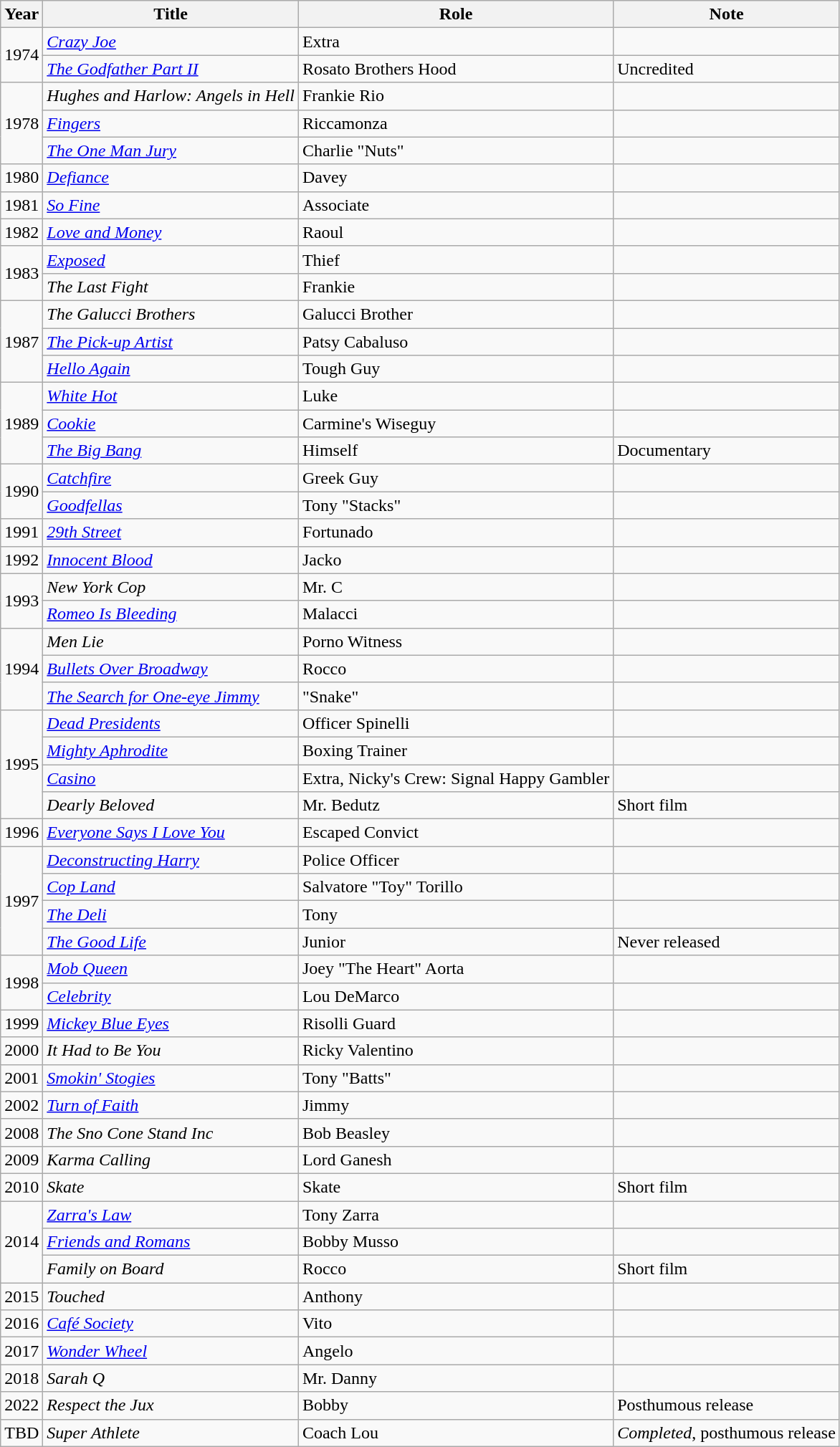<table class="wikitable sortable">
<tr>
<th>Year</th>
<th>Title</th>
<th>Role</th>
<th>Note</th>
</tr>
<tr>
<td rowspan="2">1974</td>
<td><em><a href='#'>Crazy Joe</a></em></td>
<td>Extra</td>
<td></td>
</tr>
<tr>
<td><em><a href='#'>The Godfather Part II</a></em></td>
<td>Rosato Brothers Hood</td>
<td>Uncredited</td>
</tr>
<tr>
<td rowspan="3">1978</td>
<td><em>Hughes and Harlow: Angels in Hell</em></td>
<td>Frankie Rio</td>
<td></td>
</tr>
<tr>
<td><em><a href='#'>Fingers</a></em></td>
<td>Riccamonza</td>
<td></td>
</tr>
<tr>
<td><em><a href='#'>The One Man Jury</a></em></td>
<td>Charlie "Nuts"</td>
<td></td>
</tr>
<tr>
<td>1980</td>
<td><em><a href='#'>Defiance</a></em></td>
<td>Davey</td>
<td></td>
</tr>
<tr>
<td>1981</td>
<td><em><a href='#'>So Fine</a></em></td>
<td>Associate</td>
<td></td>
</tr>
<tr>
<td>1982</td>
<td><em><a href='#'>Love and Money</a></em></td>
<td>Raoul</td>
<td></td>
</tr>
<tr>
<td rowspan="2">1983</td>
<td><em><a href='#'>Exposed</a></em></td>
<td>Thief</td>
<td></td>
</tr>
<tr>
<td><em>The Last Fight</em></td>
<td>Frankie</td>
<td></td>
</tr>
<tr>
<td rowspan="3">1987</td>
<td><em>The Galucci Brothers</em></td>
<td>Galucci Brother</td>
<td></td>
</tr>
<tr>
<td><em><a href='#'>The Pick-up Artist</a></em></td>
<td>Patsy Cabaluso</td>
<td></td>
</tr>
<tr>
<td><em><a href='#'>Hello Again</a></em></td>
<td>Tough Guy</td>
<td></td>
</tr>
<tr>
<td rowspan="3">1989</td>
<td><em><a href='#'>White Hot</a></em></td>
<td>Luke</td>
<td></td>
</tr>
<tr>
<td><em><a href='#'>Cookie</a></em></td>
<td>Carmine's Wiseguy</td>
<td></td>
</tr>
<tr>
<td><em><a href='#'>The Big Bang</a></em></td>
<td>Himself</td>
<td>Documentary</td>
</tr>
<tr>
<td rowspan="2">1990</td>
<td><em><a href='#'>Catchfire</a></em></td>
<td>Greek Guy</td>
<td></td>
</tr>
<tr>
<td><em><a href='#'>Goodfellas</a></em></td>
<td>Tony "Stacks"</td>
<td></td>
</tr>
<tr>
<td>1991</td>
<td><em><a href='#'>29th Street</a></em></td>
<td>Fortunado</td>
<td></td>
</tr>
<tr>
<td>1992</td>
<td><em><a href='#'>Innocent Blood</a></em></td>
<td>Jacko</td>
<td></td>
</tr>
<tr>
<td rowspan="2">1993</td>
<td><em>New York Cop</em></td>
<td>Mr. C</td>
<td></td>
</tr>
<tr>
<td><em><a href='#'>Romeo Is Bleeding</a></em></td>
<td>Malacci</td>
<td></td>
</tr>
<tr>
<td rowspan="3">1994</td>
<td><em>Men Lie</em></td>
<td>Porno Witness</td>
<td></td>
</tr>
<tr>
<td><em><a href='#'>Bullets Over Broadway</a></em></td>
<td>Rocco</td>
<td></td>
</tr>
<tr>
<td><em><a href='#'>The Search for One-eye Jimmy</a></em></td>
<td>"Snake"</td>
<td></td>
</tr>
<tr>
<td rowspan="4">1995</td>
<td><em><a href='#'>Dead Presidents</a></em></td>
<td>Officer Spinelli</td>
<td></td>
</tr>
<tr>
<td><em><a href='#'>Mighty Aphrodite</a></em></td>
<td>Boxing Trainer</td>
<td></td>
</tr>
<tr>
<td><em><a href='#'>Casino</a></em></td>
<td>Extra, Nicky's Crew: Signal Happy Gambler</td>
<td></td>
</tr>
<tr>
<td><em>Dearly Beloved</em></td>
<td>Mr. Bedutz</td>
<td>Short film</td>
</tr>
<tr>
<td>1996</td>
<td><em><a href='#'>Everyone Says I Love You</a></em></td>
<td>Escaped Convict</td>
<td></td>
</tr>
<tr>
<td rowspan="4">1997</td>
<td><em><a href='#'>Deconstructing Harry</a></em></td>
<td>Police Officer</td>
<td></td>
</tr>
<tr>
<td><em><a href='#'>Cop Land</a></em></td>
<td>Salvatore "Toy" Torillo</td>
<td></td>
</tr>
<tr>
<td><em><a href='#'>The Deli</a></em></td>
<td>Tony</td>
<td></td>
</tr>
<tr>
<td><em><a href='#'>The Good Life</a></em></td>
<td>Junior</td>
<td>Never released</td>
</tr>
<tr>
<td rowspan="2">1998</td>
<td><em><a href='#'>Mob Queen</a></em></td>
<td>Joey "The Heart" Aorta</td>
<td></td>
</tr>
<tr>
<td><em><a href='#'>Celebrity</a></em></td>
<td>Lou DeMarco</td>
<td></td>
</tr>
<tr>
<td>1999</td>
<td><em><a href='#'>Mickey Blue Eyes</a></em></td>
<td>Risolli Guard</td>
<td></td>
</tr>
<tr>
<td>2000</td>
<td><em>It Had to Be You</em></td>
<td>Ricky Valentino</td>
<td></td>
</tr>
<tr>
<td>2001</td>
<td><em><a href='#'>Smokin' Stogies</a></em></td>
<td>Tony "Batts"</td>
<td></td>
</tr>
<tr>
<td>2002</td>
<td><em><a href='#'>Turn of Faith</a></em></td>
<td>Jimmy</td>
<td></td>
</tr>
<tr>
<td>2008</td>
<td><em>The Sno Cone Stand Inc</em></td>
<td>Bob Beasley</td>
<td></td>
</tr>
<tr>
<td>2009</td>
<td><em>Karma Calling</em></td>
<td>Lord Ganesh</td>
<td></td>
</tr>
<tr>
<td>2010</td>
<td><em>Skate</em></td>
<td>Skate</td>
<td>Short film</td>
</tr>
<tr>
<td rowspan="3">2014</td>
<td><em><a href='#'>Zarra's Law</a></em></td>
<td>Tony Zarra</td>
<td></td>
</tr>
<tr>
<td><em><a href='#'>Friends and Romans</a></em></td>
<td>Bobby Musso</td>
<td></td>
</tr>
<tr>
<td><em>Family on Board</em></td>
<td>Rocco</td>
<td>Short film</td>
</tr>
<tr>
<td>2015</td>
<td><em>Touched</em></td>
<td>Anthony</td>
<td></td>
</tr>
<tr>
<td>2016</td>
<td><em><a href='#'>Café Society</a></em></td>
<td>Vito</td>
<td></td>
</tr>
<tr>
<td>2017</td>
<td><em><a href='#'>Wonder Wheel</a></em></td>
<td>Angelo</td>
<td></td>
</tr>
<tr>
<td>2018</td>
<td><em>Sarah Q</em></td>
<td>Mr. Danny</td>
<td></td>
</tr>
<tr>
<td>2022</td>
<td><em>Respect the Jux</em></td>
<td>Bobby</td>
<td>Posthumous release</td>
</tr>
<tr>
<td>TBD</td>
<td><em>Super Athlete</em></td>
<td>Coach Lou</td>
<td><em>Completed</em>, posthumous release</td>
</tr>
</table>
